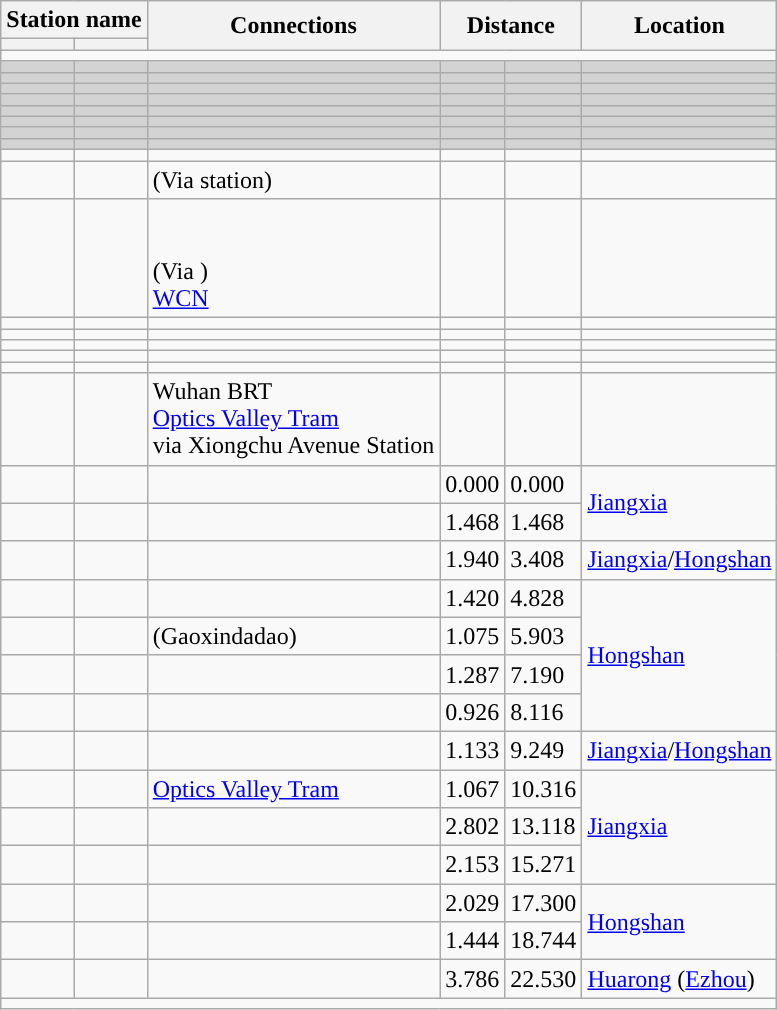<table class="wikitable">
<tr>
<th colspan="2">Station name</th>
<th rowspan="2">Connections</th>
<th colspan="2" rowspan="2">Distance<br></th>
<th rowspan="2">Location</th>
</tr>
<tr>
<th></th>
<th></th>
</tr>
<tr style="background:#">
<td colspan = "6"></td>
</tr>
<tr bgcolor="lightgrey">
<td></td>
<td></td>
<td></td>
<td></td>
<td></td>
<td></td>
</tr>
<tr bgcolor="lightgrey">
<td></td>
<td></td>
<td></td>
<td></td>
<td></td>
<td></td>
</tr>
<tr bgcolor="lightgrey">
<td></td>
<td></td>
<td></td>
<td></td>
<td></td>
<td></td>
</tr>
<tr bgcolor="lightgrey">
<td></td>
<td></td>
<td></td>
<td></td>
<td></td>
<td></td>
</tr>
<tr bgcolor="lightgrey">
<td></td>
<td></td>
<td></td>
<td></td>
<td></td>
<td></td>
</tr>
<tr bgcolor="lightgrey">
<td></td>
<td></td>
<td></td>
<td></td>
<td></td>
<td></td>
</tr>
<tr bgcolor="lightgrey">
<td></td>
<td></td>
<td></td>
<td></td>
<td></td>
<td></td>
</tr>
<tr bgcolor="lightgrey">
<td></td>
<td></td>
<td></td>
<td></td>
<td></td>
<td></td>
</tr>
<tr>
<td></td>
<td></td>
<td></td>
<td></td>
<td></td>
<td></td>
</tr>
<tr>
<td></td>
<td></td>
<td>  (Via  station)</td>
<td></td>
<td></td>
<td></td>
</tr>
<tr>
<td></td>
<td></td>
<td><br><br>  (Via )<br>
 <a href='#'>WCN</a></td>
<td></td>
<td></td>
<td></td>
</tr>
<tr>
<td></td>
<td></td>
<td></td>
<td></td>
<td></td>
<td></td>
</tr>
<tr>
<td></td>
<td></td>
<td></td>
<td></td>
<td></td>
<td></td>
</tr>
<tr>
<td></td>
<td></td>
<td></td>
<td></td>
<td></td>
<td></td>
</tr>
<tr>
<td></td>
<td></td>
<td></td>
<td></td>
<td></td>
<td></td>
</tr>
<tr>
<td></td>
<td></td>
<td></td>
<td></td>
<td></td>
<td></td>
</tr>
<tr>
<td></td>
<td></td>
<td> Wuhan BRT<br> <a href='#'>Optics Valley Tram</a><br>via Xiongchu Avenue Station</td>
<td></td>
<td></td>
<td></td>
</tr>
<tr>
<td></td>
<td></td>
<td> </td>
<td>0.000</td>
<td>0.000</td>
<td rowspan="2"><a href='#'>Jiangxia</a></td>
</tr>
<tr>
<td></td>
<td></td>
<td></td>
<td>1.468</td>
<td>1.468</td>
</tr>
<tr>
<td></td>
<td></td>
<td></td>
<td>1.940</td>
<td>3.408</td>
<td rowspan="1"><a href='#'>Jiangxia</a>/<a href='#'>Hongshan</a></td>
</tr>
<tr>
<td></td>
<td></td>
<td></td>
<td>1.420</td>
<td>4.828</td>
<td rowspan="4"><a href='#'>Hongshan</a></td>
</tr>
<tr>
<td></td>
<td></td>
<td> (Gaoxindadao)</td>
<td>1.075</td>
<td>5.903</td>
</tr>
<tr>
<td></td>
<td></td>
<td></td>
<td>1.287</td>
<td>7.190</td>
</tr>
<tr>
<td></td>
<td></td>
<td></td>
<td>0.926</td>
<td>8.116</td>
</tr>
<tr>
<td></td>
<td></td>
<td></td>
<td>1.133</td>
<td>9.249</td>
<td rowspan="1"><a href='#'>Jiangxia</a>/<a href='#'>Hongshan</a></td>
</tr>
<tr>
<td></td>
<td></td>
<td> <a href='#'>Optics Valley Tram</a></td>
<td>1.067</td>
<td>10.316</td>
<td rowspan="3"><a href='#'>Jiangxia</a></td>
</tr>
<tr>
<td></td>
<td></td>
<td></td>
<td>2.802</td>
<td>13.118</td>
</tr>
<tr>
<td></td>
<td></td>
<td></td>
<td>2.153</td>
<td>15.271</td>
</tr>
<tr>
<td></td>
<td></td>
<td></td>
<td>2.029</td>
<td>17.300</td>
<td rowspan="2"><a href='#'>Hongshan</a></td>
</tr>
<tr>
<td></td>
<td></td>
<td></td>
<td>1.444</td>
<td>18.744</td>
</tr>
<tr>
<td></td>
<td></td>
<td></td>
<td>3.786</td>
<td>22.530</td>
<td><a href='#'>Huarong</a> (<a href='#'>Ezhou</a>)</td>
</tr>
<tr style="background:#">
<td colspan = "6"></td>
</tr>
</table>
